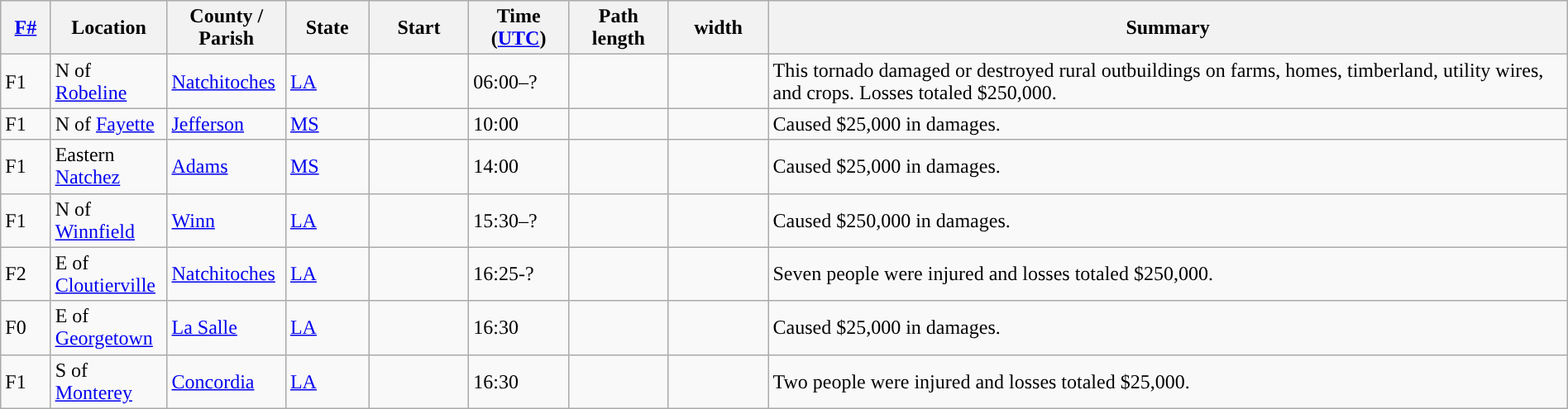<table class="wikitable sortable" style="width:100%;">
<tr>
<th scope="col"  style="width:3%; text-align:center;"><a href='#'>F#</a></th>
<th scope="col"  style="width:7%; text-align:center;" class="unsortable">Location</th>
<th scope="col"  style="width:6%; text-align:center;" class="unsortable">County / Parish</th>
<th scope="col"  style="width:5%; text-align:center;">State</th>
<th scope="col"  style="width:6%; text-align:center;">Start<br></th>
<th scope="col"  style="width:6%; text-align:center;">Time (<a href='#'>UTC</a>)</th>
<th scope="col"  style="width:6%; text-align:center;">Path length</th>
<th scope="col"  style="width:6%; text-align:center;"> width</th>
<th scope="col" class="unsortable" style="width:48%; text-align:center;">Summary</th>
</tr>
<tr>
<td>F1</td>
<td>N of <a href='#'>Robeline</a></td>
<td><a href='#'>Natchitoches</a></td>
<td><a href='#'>LA</a></td>
<td></td>
<td>06:00–?</td>
<td></td>
<td></td>
<td>This tornado damaged or destroyed rural outbuildings on farms, homes, timberland, utility wires, and crops. Losses totaled $250,000.</td>
</tr>
<tr>
<td>F1</td>
<td>N of <a href='#'>Fayette</a></td>
<td><a href='#'>Jefferson</a></td>
<td><a href='#'>MS</a></td>
<td></td>
<td>10:00</td>
<td></td>
<td></td>
<td>Caused $25,000 in damages.</td>
</tr>
<tr>
<td>F1</td>
<td>Eastern <a href='#'>Natchez</a></td>
<td><a href='#'>Adams</a></td>
<td><a href='#'>MS</a></td>
<td></td>
<td>14:00</td>
<td></td>
<td></td>
<td>Caused $25,000 in damages.</td>
</tr>
<tr>
<td>F1</td>
<td>N of <a href='#'>Winnfield</a></td>
<td><a href='#'>Winn</a></td>
<td><a href='#'>LA</a></td>
<td></td>
<td>15:30–?</td>
<td></td>
<td></td>
<td>Caused $250,000 in damages.</td>
</tr>
<tr>
<td>F2</td>
<td>E of <a href='#'>Cloutierville</a></td>
<td><a href='#'>Natchitoches</a></td>
<td><a href='#'>LA</a></td>
<td></td>
<td>16:25-?</td>
<td></td>
<td></td>
<td>Seven people were injured and losses totaled $250,000.</td>
</tr>
<tr>
<td>F0</td>
<td>E of <a href='#'>Georgetown</a></td>
<td><a href='#'>La Salle</a></td>
<td><a href='#'>LA</a></td>
<td></td>
<td>16:30</td>
<td></td>
<td></td>
<td>Caused $25,000 in damages.</td>
</tr>
<tr>
<td>F1</td>
<td>S of <a href='#'>Monterey</a></td>
<td><a href='#'>Concordia</a></td>
<td><a href='#'>LA</a></td>
<td></td>
<td>16:30</td>
<td></td>
<td></td>
<td>Two people were injured and losses totaled $25,000.</td>
</tr>
</table>
